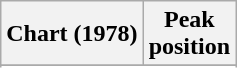<table class="wikitable sortable">
<tr>
<th>Chart (1978)</th>
<th>Peak<br>position</th>
</tr>
<tr>
</tr>
<tr>
</tr>
</table>
